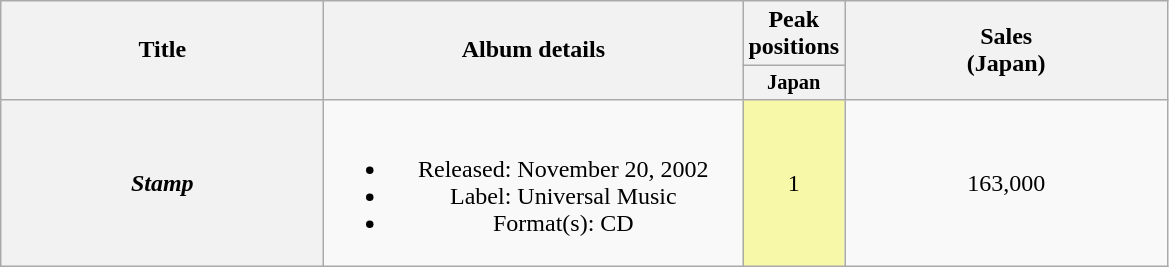<table class="wikitable plainrowheaders" style="text-align:center;">
<tr>
<th style="width:13em;" rowspan="2">Title</th>
<th style="width:17em;" rowspan="2">Album details</th>
<th colspan="1">Peak positions</th>
<th style="width:13em;" rowspan="2">Sales<br>(Japan)<br></th>
</tr>
<tr>
<th style="width:3em;font-size:85%">Japan<br></th>
</tr>
<tr>
<th scope="row"><em>Stamp</em></th>
<td><br><ul><li>Released: November 20, 2002</li><li>Label: Universal Music</li><li>Format(s): CD</li></ul></td>
<td style="background:#f7f9a8;">1</td>
<td>163,000</td>
</tr>
</table>
